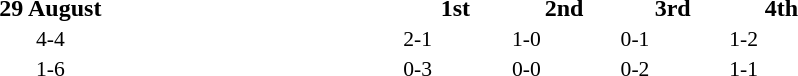<table width=60% cellspacing=1>
<tr>
<th width=20%></th>
<th width=12%>29 August</th>
<th width=20%></th>
<th width=8%>1st</th>
<th width=8%>2nd</th>
<th width=8%>3rd</th>
<th width=8%>4th</th>
</tr>
<tr style=font-size:90%>
<td align=right></td>
<td align=center>4-4</td>
<td></td>
<td>2-1</td>
<td>1-0</td>
<td>0-1</td>
<td>1-2</td>
</tr>
<tr style=font-size:90%>
<td align=right></td>
<td align=center>1-6</td>
<td><strong></strong></td>
<td>0-3</td>
<td>0-0</td>
<td>0-2</td>
<td>1-1</td>
</tr>
</table>
